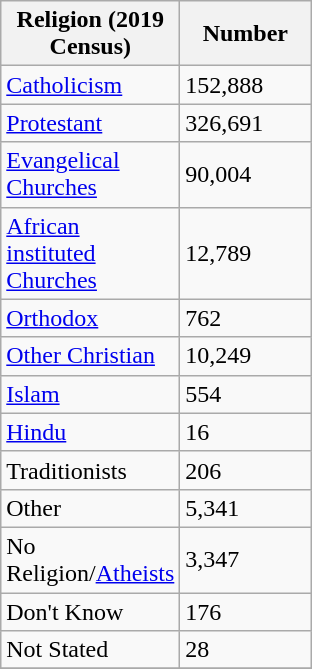<table class="wikitable">
<tr>
<th style="width:100px;">Religion (2019 Census)</th>
<th style="width:80px;">Number</th>
</tr>
<tr>
<td><a href='#'>Catholicism</a></td>
<td>152,888</td>
</tr>
<tr>
<td><a href='#'>Protestant</a></td>
<td>326,691</td>
</tr>
<tr>
<td><a href='#'>Evangelical Churches</a></td>
<td>90,004</td>
</tr>
<tr>
<td><a href='#'>African instituted Churches</a></td>
<td>12,789</td>
</tr>
<tr>
<td><a href='#'>Orthodox</a></td>
<td>762</td>
</tr>
<tr>
<td><a href='#'>Other Christian</a></td>
<td>10,249</td>
</tr>
<tr>
<td><a href='#'>Islam</a></td>
<td>554</td>
</tr>
<tr>
<td><a href='#'>Hindu</a></td>
<td>16</td>
</tr>
<tr>
<td>Traditionists</td>
<td>206</td>
</tr>
<tr>
<td>Other</td>
<td>5,341</td>
</tr>
<tr>
<td>No Religion/<a href='#'>Atheists</a></td>
<td>3,347</td>
</tr>
<tr>
<td>Don't Know</td>
<td>176</td>
</tr>
<tr>
<td>Not Stated</td>
<td>28</td>
</tr>
<tr>
</tr>
</table>
